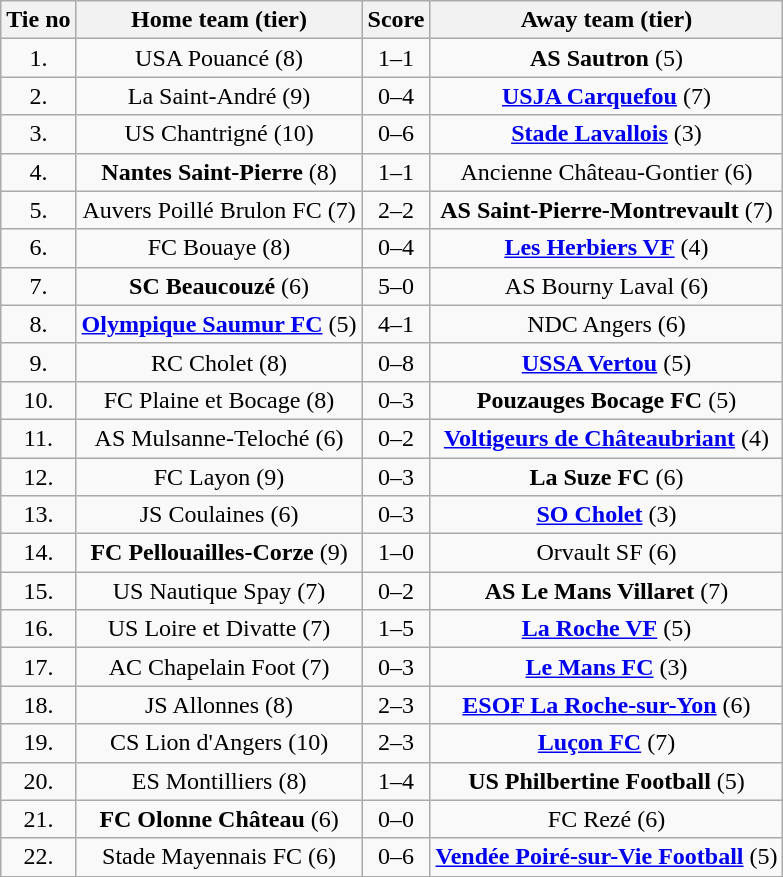<table class="wikitable" style="text-align: center">
<tr>
<th>Tie no</th>
<th>Home team (tier)</th>
<th>Score</th>
<th>Away team (tier)</th>
</tr>
<tr>
<td>1.</td>
<td>USA Pouancé (8)</td>
<td>1–1 </td>
<td><strong>AS Sautron</strong> (5)</td>
</tr>
<tr>
<td>2.</td>
<td>La Saint-André (9)</td>
<td>0–4</td>
<td><strong><a href='#'>USJA Carquefou</a></strong> (7)</td>
</tr>
<tr>
<td>3.</td>
<td>US Chantrigné (10)</td>
<td>0–6</td>
<td><strong><a href='#'>Stade Lavallois</a></strong> (3)</td>
</tr>
<tr>
<td>4.</td>
<td><strong>Nantes Saint-Pierre</strong> (8)</td>
<td>1–1 </td>
<td>Ancienne Château-Gontier (6)</td>
</tr>
<tr>
<td>5.</td>
<td>Auvers Poillé Brulon FC (7)</td>
<td>2–2 </td>
<td><strong>AS Saint-Pierre-Montrevault</strong> (7)</td>
</tr>
<tr>
<td>6.</td>
<td>FC Bouaye (8)</td>
<td>0–4</td>
<td><strong><a href='#'>Les Herbiers VF</a></strong> (4)</td>
</tr>
<tr>
<td>7.</td>
<td><strong>SC Beaucouzé</strong> (6)</td>
<td>5–0</td>
<td>AS Bourny Laval (6)</td>
</tr>
<tr>
<td>8.</td>
<td><strong><a href='#'>Olympique Saumur FC</a></strong> (5)</td>
<td>4–1</td>
<td>NDC Angers (6)</td>
</tr>
<tr>
<td>9.</td>
<td>RC Cholet (8)</td>
<td>0–8</td>
<td><strong><a href='#'>USSA Vertou</a></strong> (5)</td>
</tr>
<tr>
<td>10.</td>
<td>FC Plaine et Bocage (8)</td>
<td>0–3</td>
<td><strong>Pouzauges Bocage FC</strong> (5)</td>
</tr>
<tr>
<td>11.</td>
<td>AS Mulsanne-Teloché (6)</td>
<td>0–2</td>
<td><strong><a href='#'>Voltigeurs de Châteaubriant</a></strong> (4)</td>
</tr>
<tr>
<td>12.</td>
<td>FC Layon (9)</td>
<td>0–3</td>
<td><strong>La Suze FC</strong> (6)</td>
</tr>
<tr>
<td>13.</td>
<td>JS Coulaines (6)</td>
<td>0–3</td>
<td><strong><a href='#'>SO Cholet</a></strong> (3)</td>
</tr>
<tr>
<td>14.</td>
<td><strong>FC Pellouailles-Corze</strong> (9)</td>
<td>1–0</td>
<td>Orvault SF (6)</td>
</tr>
<tr>
<td>15.</td>
<td>US Nautique Spay (7)</td>
<td>0–2</td>
<td><strong>AS Le Mans Villaret</strong> (7)</td>
</tr>
<tr>
<td>16.</td>
<td>US Loire et Divatte (7)</td>
<td>1–5</td>
<td><strong><a href='#'>La Roche VF</a></strong> (5)</td>
</tr>
<tr>
<td>17.</td>
<td>AC Chapelain Foot (7)</td>
<td>0–3</td>
<td><strong><a href='#'>Le Mans FC</a></strong> (3)</td>
</tr>
<tr>
<td>18.</td>
<td>JS Allonnes (8)</td>
<td>2–3</td>
<td><strong><a href='#'>ESOF La Roche-sur-Yon</a></strong> (6)</td>
</tr>
<tr>
<td>19.</td>
<td>CS Lion d'Angers (10)</td>
<td>2–3</td>
<td><strong><a href='#'>Luçon FC</a></strong> (7)</td>
</tr>
<tr>
<td>20.</td>
<td>ES Montilliers (8)</td>
<td>1–4</td>
<td><strong>US Philbertine Football</strong> (5)</td>
</tr>
<tr>
<td>21.</td>
<td><strong>FC Olonne Château</strong> (6)</td>
<td>0–0 </td>
<td>FC Rezé (6)</td>
</tr>
<tr>
<td>22.</td>
<td>Stade Mayennais FC (6)</td>
<td>0–6</td>
<td><strong><a href='#'>Vendée Poiré-sur-Vie Football</a></strong> (5)</td>
</tr>
</table>
